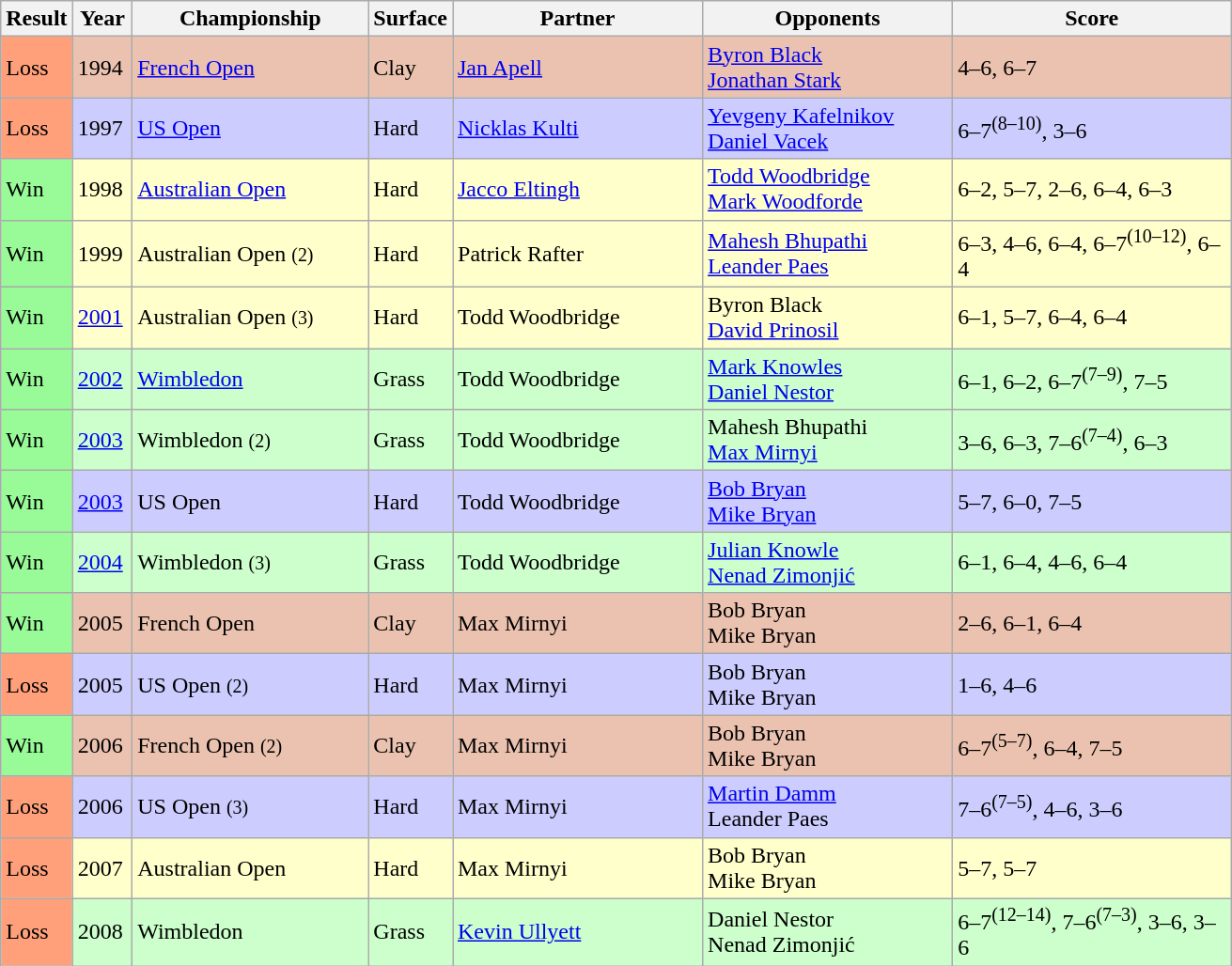<table class="sortable wikitable">
<tr>
<th style="width:40px">Result</th>
<th style="width:35px">Year</th>
<th style="width:160px">Championship</th>
<th style="width:50px">Surface</th>
<th style="width:170px">Partner</th>
<th style="width:170px">Opponents</th>
<th style="width:190px" class="unsortable">Score</th>
</tr>
<tr style="background:#ebc2af;">
<td style="background:#ffa07a;">Loss</td>
<td>1994</td>
<td><a href='#'>French Open</a></td>
<td>Clay</td>
<td> <a href='#'>Jan Apell</a></td>
<td> <a href='#'>Byron Black</a><br> <a href='#'>Jonathan Stark</a></td>
<td>4–6, 6–7</td>
</tr>
<tr style="background:#ccf;">
<td style="background:#ffa07a;">Loss</td>
<td>1997</td>
<td><a href='#'>US Open</a></td>
<td>Hard</td>
<td> <a href='#'>Nicklas Kulti</a></td>
<td> <a href='#'>Yevgeny Kafelnikov</a><br> <a href='#'>Daniel Vacek</a></td>
<td>6–7<sup>(8–10)</sup>, 3–6</td>
</tr>
<tr style="background:#ffffcc;">
<td style="background:#98fb98;">Win</td>
<td>1998</td>
<td><a href='#'>Australian Open</a></td>
<td>Hard</td>
<td> <a href='#'>Jacco Eltingh</a></td>
<td> <a href='#'>Todd Woodbridge</a><br> <a href='#'>Mark Woodforde</a></td>
<td>6–2, 5–7, 2–6, 6–4, 6–3</td>
</tr>
<tr style="background:#ffffcc;">
<td style="background:#98fb98;">Win</td>
<td>1999</td>
<td>Australian Open <small>(2)</small></td>
<td>Hard</td>
<td> Patrick Rafter</td>
<td> <a href='#'>Mahesh Bhupathi</a><br> <a href='#'>Leander Paes</a></td>
<td>6–3, 4–6, 6–4, 6–7<sup>(10–12)</sup>, 6–4</td>
</tr>
<tr style="background:#ffffcc;">
<td style="background:#98fb98;">Win</td>
<td><a href='#'>2001</a></td>
<td>Australian Open <small>(3)</small></td>
<td>Hard</td>
<td> Todd Woodbridge</td>
<td> Byron Black<br> <a href='#'>David Prinosil</a></td>
<td>6–1, 5–7, 6–4, 6–4</td>
</tr>
<tr style="background:#cfc;">
<td style="background:#98fb98;">Win</td>
<td><a href='#'>2002</a></td>
<td><a href='#'>Wimbledon</a></td>
<td>Grass</td>
<td> Todd Woodbridge</td>
<td> <a href='#'>Mark Knowles</a><br> <a href='#'>Daniel Nestor</a></td>
<td>6–1, 6–2, 6–7<sup>(7–9)</sup>, 7–5</td>
</tr>
<tr style="background:#cfc;">
<td style="background:#98fb98;">Win</td>
<td><a href='#'>2003</a></td>
<td>Wimbledon <small>(2)</small></td>
<td>Grass</td>
<td> Todd Woodbridge</td>
<td> Mahesh Bhupathi<br> <a href='#'>Max Mirnyi</a></td>
<td>3–6, 6–3, 7–6<sup>(7–4)</sup>, 6–3</td>
</tr>
<tr style="background:#ccf;">
<td style="background:#98fb98;">Win</td>
<td><a href='#'>2003</a></td>
<td>US Open</td>
<td>Hard</td>
<td> Todd Woodbridge</td>
<td> <a href='#'>Bob Bryan</a><br> <a href='#'>Mike Bryan</a></td>
<td>5–7, 6–0, 7–5</td>
</tr>
<tr style="background:#cfc;">
<td style="background:#98fb98;">Win</td>
<td><a href='#'>2004</a></td>
<td>Wimbledon <small>(3)</small></td>
<td>Grass</td>
<td> Todd Woodbridge</td>
<td> <a href='#'>Julian Knowle</a><br> <a href='#'>Nenad Zimonjić</a></td>
<td>6–1, 6–4, 4–6, 6–4</td>
</tr>
<tr style="background:#ebc2af;">
<td style="background:#98fb98;">Win</td>
<td>2005</td>
<td>French Open</td>
<td>Clay</td>
<td> Max Mirnyi</td>
<td> Bob Bryan<br> Mike Bryan</td>
<td>2–6, 6–1, 6–4</td>
</tr>
<tr style="background:#ccf;">
<td style="background:#ffa07a;">Loss</td>
<td>2005</td>
<td>US Open <small>(2)</small></td>
<td>Hard</td>
<td> Max Mirnyi</td>
<td> Bob Bryan<br> Mike Bryan</td>
<td>1–6, 4–6</td>
</tr>
<tr style="background:#ebc2af;">
<td style="background:#98fb98;">Win</td>
<td>2006</td>
<td>French Open <small>(2)</small></td>
<td>Clay</td>
<td> Max Mirnyi</td>
<td> Bob Bryan<br> Mike Bryan</td>
<td>6–7<sup>(5–7)</sup>, 6–4, 7–5</td>
</tr>
<tr style="background:#ccf;">
<td style="background:#ffa07a;">Loss</td>
<td>2006</td>
<td>US Open <small>(3)</small></td>
<td>Hard</td>
<td> Max Mirnyi</td>
<td> <a href='#'>Martin Damm</a><br> Leander Paes</td>
<td>7–6<sup>(7–5)</sup>, 4–6, 3–6</td>
</tr>
<tr style="background:#ffffcc;">
<td style="background:#ffa07a;">Loss</td>
<td>2007</td>
<td>Australian Open</td>
<td>Hard</td>
<td> Max Mirnyi</td>
<td> Bob Bryan<br> Mike Bryan</td>
<td>5–7, 5–7</td>
</tr>
<tr style="background:#cfc;">
<td style="background:#ffa07a;">Loss</td>
<td>2008</td>
<td>Wimbledon</td>
<td>Grass</td>
<td> <a href='#'>Kevin Ullyett</a></td>
<td> Daniel Nestor<br> Nenad Zimonjić</td>
<td>6–7<sup>(12–14)</sup>, 7–6<sup>(7–3)</sup>, 3–6, 3–6</td>
</tr>
</table>
